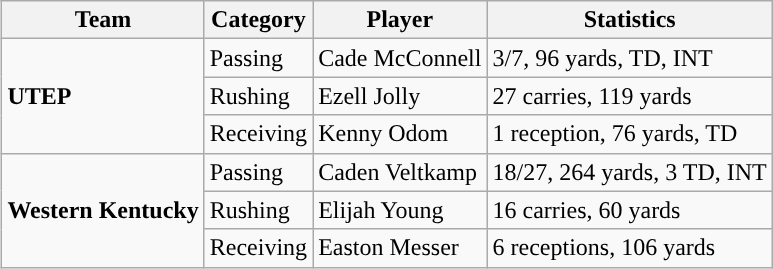<table class="wikitable" style="float: right;">
<tr>
<th>Team</th>
<th>Category</th>
<th>Player</th>
<th>Statistics</th>
</tr>
<tr>
<td rowspan=3><strong>UTEP</strong></td>
<td>Passing</td>
<td>Cade McConnell</td>
<td>3/7, 96 yards, TD, INT</td>
</tr>
<tr>
<td>Rushing</td>
<td>Ezell Jolly</td>
<td>27 carries, 119 yards</td>
</tr>
<tr>
<td>Receiving</td>
<td>Kenny Odom</td>
<td>1 reception, 76 yards, TD</td>
</tr>
<tr>
<td rowspan=3><strong>Western Kentucky</strong></td>
<td>Passing</td>
<td>Caden Veltkamp</td>
<td>18/27, 264 yards, 3 TD, INT</td>
</tr>
<tr>
<td>Rushing</td>
<td>Elijah Young</td>
<td>16 carries, 60 yards</td>
</tr>
<tr>
<td>Receiving</td>
<td>Easton Messer</td>
<td>6 receptions, 106 yards</td>
</tr>
</table>
